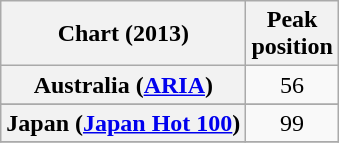<table class="wikitable sortable plainrowheaders">
<tr>
<th>Chart (2013)</th>
<th>Peak<br>position</th>
</tr>
<tr>
<th scope="row">Australia (<a href='#'>ARIA</a>)</th>
<td align="center">56</td>
</tr>
<tr>
</tr>
<tr>
<th scope="row">Japan (<a href='#'>Japan Hot 100</a>)</th>
<td style="text-align:center;">99</td>
</tr>
<tr>
</tr>
</table>
